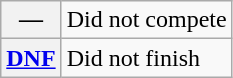<table class="wikitable">
<tr>
<th scope="row">—</th>
<td>Did not compete</td>
</tr>
<tr>
<th scope="row"><a href='#'>DNF</a></th>
<td>Did not finish</td>
</tr>
</table>
